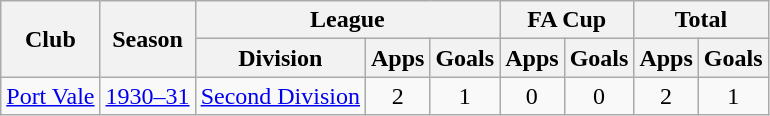<table class="wikitable" style="text-align: center;">
<tr>
<th rowspan="2">Club</th>
<th rowspan="2">Season</th>
<th colspan="3">League</th>
<th colspan="2">FA Cup</th>
<th colspan="2">Total</th>
</tr>
<tr>
<th>Division</th>
<th>Apps</th>
<th>Goals</th>
<th>Apps</th>
<th>Goals</th>
<th>Apps</th>
<th>Goals</th>
</tr>
<tr>
<td><a href='#'>Port Vale</a></td>
<td><a href='#'>1930–31</a></td>
<td><a href='#'>Second Division</a></td>
<td>2</td>
<td>1</td>
<td>0</td>
<td>0</td>
<td>2</td>
<td>1</td>
</tr>
</table>
